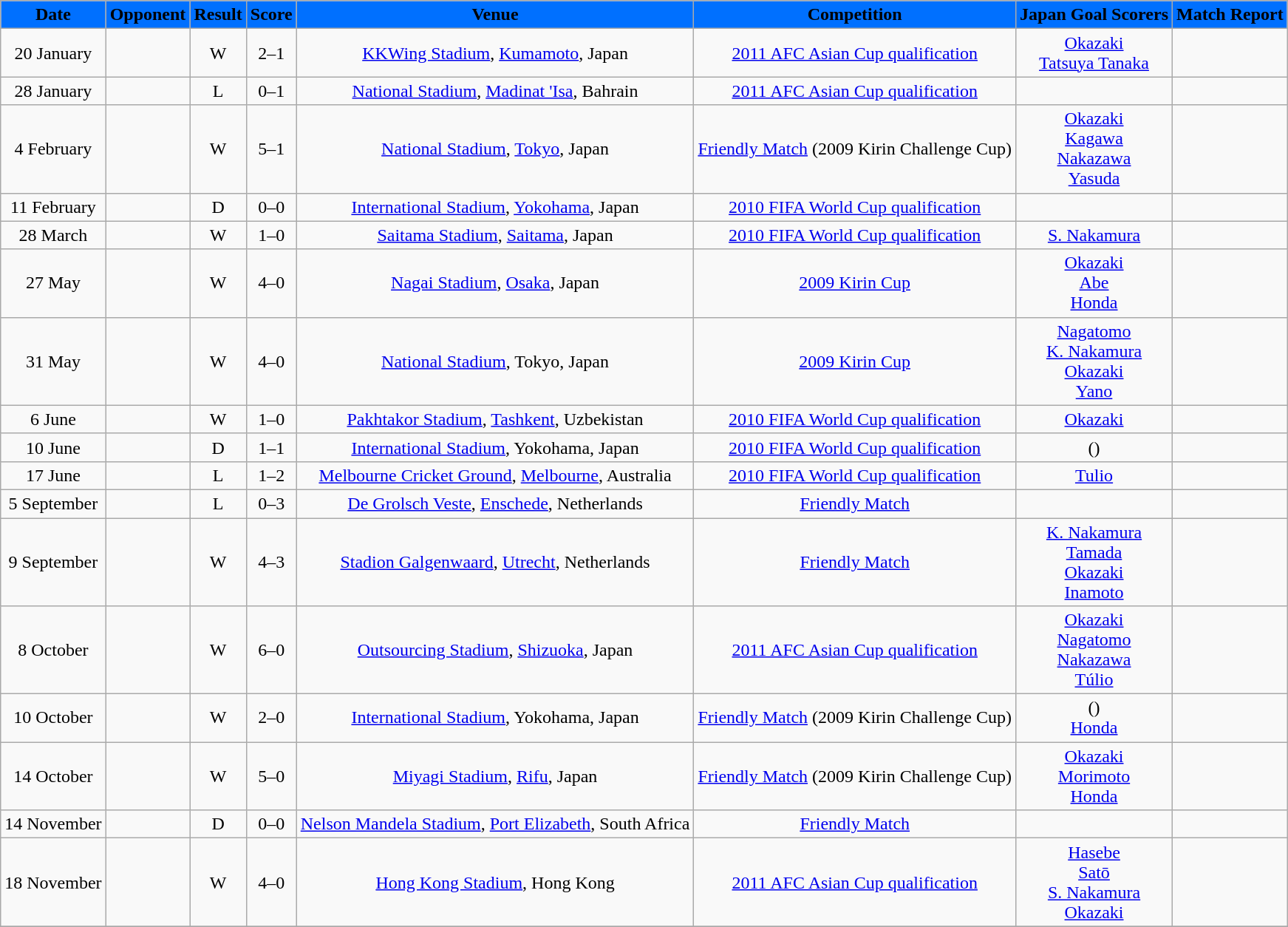<table class="wikitable" style="text-align:center;">
<tr>
<th style="background:#0070FF;"><span>Date</span></th>
<th style="background:#0070FF;"><span>Opponent</span></th>
<th style="background:#0070FF;"><span>Result</span></th>
<th style="background:#0070FF;"><span>Score</span></th>
<th style="background:#0070FF;"><span>Venue</span></th>
<th style="background:#0070FF;"><span>Competition</span></th>
<th style="background:#0070FF;"><span>Japan Goal Scorers</span></th>
<th style="background:#0070FF;"><span>Match Report</span></th>
</tr>
<tr>
<td>20 January</td>
<td></td>
<td>W</td>
<td>2–1</td>
<td> <a href='#'>KKWing Stadium</a>, <a href='#'>Kumamoto</a>, Japan</td>
<td><a href='#'>2011 AFC Asian Cup qualification</a></td>
<td><a href='#'>Okazaki</a> <br><a href='#'>Tatsuya Tanaka</a> </td>
<td></td>
</tr>
<tr>
<td>28 January</td>
<td></td>
<td>L</td>
<td>0–1</td>
<td> <a href='#'>National Stadium</a>, <a href='#'>Madinat 'Isa</a>, Bahrain</td>
<td><a href='#'>2011 AFC Asian Cup qualification</a></td>
<td></td>
<td></td>
</tr>
<tr>
<td>4 February</td>
<td></td>
<td>W</td>
<td>5–1</td>
<td> <a href='#'>National Stadium</a>, <a href='#'>Tokyo</a>, Japan</td>
<td><a href='#'>Friendly Match</a> (2009 Kirin Challenge Cup)</td>
<td><a href='#'>Okazaki</a> <br><a href='#'>Kagawa</a> <br><a href='#'>Nakazawa</a> <br><a href='#'>Yasuda</a> </td>
<td></td>
</tr>
<tr>
<td>11 February</td>
<td></td>
<td>D</td>
<td>0–0</td>
<td> <a href='#'>International Stadium</a>, <a href='#'>Yokohama</a>, Japan</td>
<td><a href='#'>2010 FIFA World Cup qualification</a></td>
<td></td>
<td></td>
</tr>
<tr>
<td>28 March</td>
<td></td>
<td>W</td>
<td>1–0</td>
<td> <a href='#'>Saitama Stadium</a>, <a href='#'>Saitama</a>, Japan</td>
<td><a href='#'>2010 FIFA World Cup qualification</a></td>
<td><a href='#'>S. Nakamura</a> </td>
<td></td>
</tr>
<tr>
<td>27 May</td>
<td></td>
<td>W</td>
<td>4–0</td>
<td> <a href='#'>Nagai Stadium</a>, <a href='#'>Osaka</a>, Japan</td>
<td><a href='#'>2009 Kirin Cup</a></td>
<td><a href='#'>Okazaki</a> <br><a href='#'>Abe</a> <br><a href='#'>Honda</a> </td>
<td></td>
</tr>
<tr>
<td>31 May</td>
<td></td>
<td>W</td>
<td>4–0</td>
<td> <a href='#'>National Stadium</a>, Tokyo, Japan</td>
<td><a href='#'>2009 Kirin Cup</a></td>
<td><a href='#'>Nagatomo</a> <br><a href='#'>K. Nakamura</a> <br><a href='#'>Okazaki</a> <br><a href='#'>Yano</a> </td>
<td></td>
</tr>
<tr>
<td>6 June</td>
<td></td>
<td>W</td>
<td>1–0</td>
<td> <a href='#'>Pakhtakor Stadium</a>, <a href='#'>Tashkent</a>, Uzbekistan</td>
<td><a href='#'>2010 FIFA World Cup qualification</a></td>
<td><a href='#'>Okazaki</a> </td>
<td></td>
</tr>
<tr>
<td>10 June</td>
<td></td>
<td>D</td>
<td>1–1</td>
<td> <a href='#'>International Stadium</a>, Yokohama, Japan</td>
<td><a href='#'>2010 FIFA World Cup qualification</a></td>
<td>()</td>
<td></td>
</tr>
<tr>
<td>17 June</td>
<td></td>
<td>L</td>
<td>1–2</td>
<td> <a href='#'>Melbourne Cricket Ground</a>, <a href='#'>Melbourne</a>, Australia</td>
<td><a href='#'>2010 FIFA World Cup qualification</a></td>
<td><a href='#'>Tulio</a> </td>
<td></td>
</tr>
<tr>
<td>5 September</td>
<td></td>
<td>L</td>
<td>0–3</td>
<td> <a href='#'>De Grolsch Veste</a>, <a href='#'>Enschede</a>, Netherlands</td>
<td><a href='#'>Friendly Match</a></td>
<td></td>
<td></td>
</tr>
<tr>
<td>9 September</td>
<td></td>
<td>W</td>
<td>4–3</td>
<td> <a href='#'>Stadion Galgenwaard</a>, <a href='#'>Utrecht</a>, Netherlands</td>
<td><a href='#'>Friendly Match</a></td>
<td><a href='#'>K. Nakamura</a> <br><a href='#'>Tamada</a> <br><a href='#'>Okazaki</a> <br><a href='#'>Inamoto</a> </td>
<td></td>
</tr>
<tr>
<td>8 October</td>
<td></td>
<td>W</td>
<td>6–0</td>
<td> <a href='#'>Outsourcing Stadium</a>, <a href='#'>Shizuoka</a>, Japan</td>
<td><a href='#'>2011 AFC Asian Cup qualification</a></td>
<td><a href='#'>Okazaki</a> <br><a href='#'>Nagatomo</a> <br><a href='#'>Nakazawa</a> <br><a href='#'>Túlio</a> </td>
<td></td>
</tr>
<tr>
<td>10 October</td>
<td></td>
<td>W</td>
<td>2–0</td>
<td> <a href='#'>International Stadium</a>, Yokohama, Japan</td>
<td><a href='#'>Friendly Match</a> (2009 Kirin Challenge Cup)</td>
<td>()<br><a href='#'>Honda</a> </td>
<td></td>
</tr>
<tr>
<td>14 October</td>
<td></td>
<td>W</td>
<td>5–0</td>
<td> <a href='#'>Miyagi Stadium</a>, <a href='#'>Rifu</a>, Japan</td>
<td><a href='#'>Friendly Match</a> (2009 Kirin Challenge Cup)</td>
<td><a href='#'>Okazaki</a> <br><a href='#'>Morimoto</a> <br><a href='#'>Honda</a> </td>
<td></td>
</tr>
<tr>
<td>14 November</td>
<td></td>
<td>D</td>
<td>0–0</td>
<td> <a href='#'>Nelson Mandela Stadium</a>, <a href='#'>Port Elizabeth</a>, South Africa</td>
<td><a href='#'>Friendly Match</a></td>
<td></td>
<td></td>
</tr>
<tr>
<td>18 November</td>
<td></td>
<td>W</td>
<td>4–0</td>
<td> <a href='#'>Hong Kong Stadium</a>, Hong Kong</td>
<td><a href='#'>2011 AFC Asian Cup qualification</a></td>
<td><a href='#'>Hasebe</a> <br> <a href='#'>Satō</a>  <br> <a href='#'>S. Nakamura</a> <br> <a href='#'>Okazaki</a> </td>
<td></td>
</tr>
<tr>
</tr>
</table>
